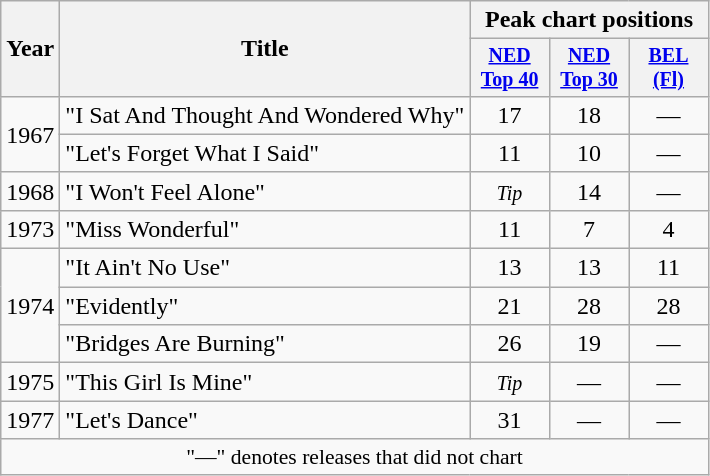<table class="wikitable" style="margin: 0.5em 1em 0.5em 0; text-align: center;">
<tr>
<th rowspan="2">Year</th>
<th rowspan="2">Title</th>
<th colspan="3">Peak chart positions</th>
</tr>
<tr style="font-size:smaller;">
<th style="width:3.5em;"><a href='#'>NED<br>Top 40</a><br></th>
<th style="width:3.5em;"><a href='#'>NED<br>Top 30</a><br></th>
<th style="width:3.5em;"><a href='#'>BEL<br>(Fl)</a><br></th>
</tr>
<tr>
<td rowspan=2>1967</td>
<td align="left">"I Sat And Thought And Wondered Why"</td>
<td>17</td>
<td>18</td>
<td>—</td>
</tr>
<tr>
<td align="left">"Let's Forget What I Said"</td>
<td>11</td>
<td>10</td>
<td>—</td>
</tr>
<tr>
<td>1968</td>
<td align="left">"I Won't Feel Alone"</td>
<td><small><em>Tip</em></small></td>
<td>14</td>
<td>—</td>
</tr>
<tr>
<td>1973</td>
<td align="left">"Miss Wonderful"</td>
<td>11</td>
<td>7</td>
<td>4</td>
</tr>
<tr>
<td rowspan=3>1974</td>
<td align="left">"It Ain't No Use"</td>
<td>13</td>
<td>13</td>
<td>11</td>
</tr>
<tr>
<td align="left"">"Evidently"</td>
<td>21</td>
<td>28</td>
<td>28</td>
</tr>
<tr>
<td align="left">"Bridges Are Burning"</td>
<td>26</td>
<td>19</td>
<td>—</td>
</tr>
<tr>
<td>1975</td>
<td align="left">"This Girl Is Mine"</td>
<td><small><em>Tip</em></small></td>
<td>—</td>
<td>—</td>
</tr>
<tr>
<td>1977</td>
<td align="left">"Let's Dance"</td>
<td>31</td>
<td>—</td>
<td>—</td>
</tr>
<tr>
<td colspan="6" style="font-size:90%;">"—" denotes releases that did not chart</td>
</tr>
</table>
